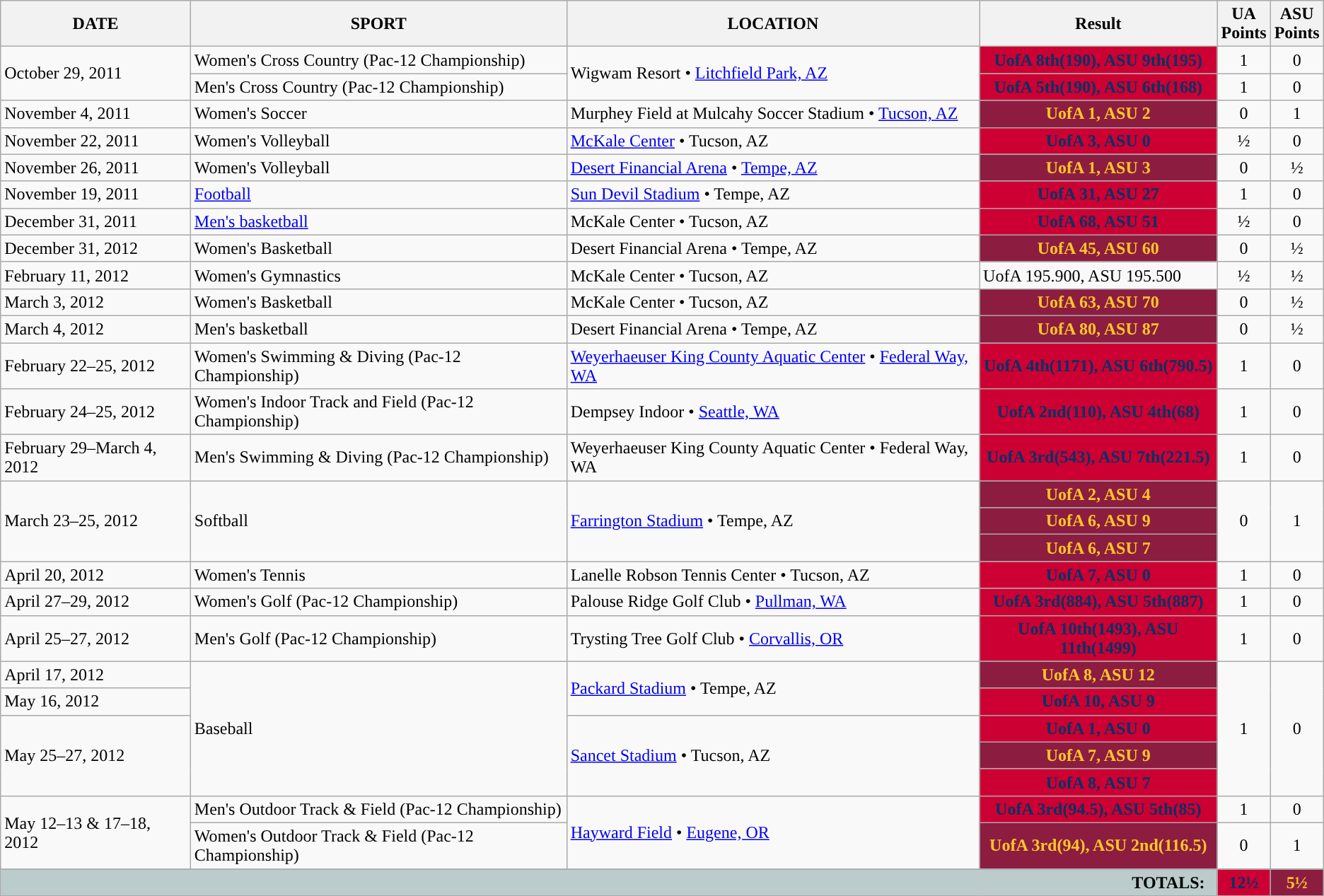<table class=wikitable>
<tr>
<th>DATE</th>
<th>SPORT</th>
<th>LOCATION</th>
<th>Result</th>
<th>UA<br>Points</th>
<th>ASU<br>Points</th>
</tr>
<tr>
<td rowspan=2>October 29, 2011</td>
<td>Women's Cross Country (Pac-12 Championship)</td>
<td rowspan=2>Wigwam Resort • <a href='#'>Litchfield Park, AZ</a></td>
<th style="background:#CC0033; color:#003366;">UofA 8th(190), ASU 9th(195)</th>
<td align="center">1</td>
<td align="center">0</td>
</tr>
<tr>
<td>Men's Cross Country (Pac-12 Championship)</td>
<th style="background:#CC0033; color:#003366;">UofA 5th(190), ASU 6th(168)</th>
<td align="center">1</td>
<td align="center">0</td>
</tr>
<tr>
<td>November 4, 2011</td>
<td>Women's Soccer</td>
<td>Murphey Field at Mulcahy Soccer Stadium • <a href='#'>Tucson, AZ</a></td>
<th style="background:#8C1D40; color:#FFC627;">UofA 1, ASU 2</th>
<td align="center">0</td>
<td align="center">1</td>
</tr>
<tr>
<td>November 22, 2011</td>
<td>Women's Volleyball</td>
<td><a href='#'>McKale Center</a> • Tucson, AZ</td>
<th style="background:#CC0033; color:#003366;">UofA 3, ASU 0</th>
<td align="center">½</td>
<td align="center">0</td>
</tr>
<tr>
<td>November 26, 2011</td>
<td>Women's Volleyball</td>
<td><a href='#'>Desert Financial Arena</a> • <a href='#'>Tempe, AZ</a></td>
<th style="background:#8C1D40; color:#FFC627;">UofA 1, ASU 3</th>
<td align="center">0</td>
<td align="center">½</td>
</tr>
<tr>
<td>November 19, 2011</td>
<td><a href='#'>Football</a></td>
<td><a href='#'>Sun Devil Stadium</a> • Tempe, AZ</td>
<th style="background:#CC0033; color:#003366;">UofA 31, ASU 27</th>
<td align="center">1</td>
<td align="center">0</td>
</tr>
<tr>
<td>December 31, 2011</td>
<td><a href='#'>Men's basketball</a></td>
<td>McKale Center • Tucson, AZ</td>
<th style="background:#CC0033; color:#003366;">UofA 68, ASU 51</th>
<td align="center">½</td>
<td align="center">0</td>
</tr>
<tr>
<td>December 31, 2012</td>
<td>Women's Basketball</td>
<td>Desert Financial Arena • Tempe, AZ</td>
<th style="background:#8C1D40; color:#FFC627;">UofA 45, ASU 60</th>
<td align="center">0</td>
<td align="center">½</td>
</tr>
<tr>
<td>February 11, 2012</td>
<td>Women's Gymnastics</td>
<td>McKale Center • Tucson, AZ</td>
<td>UofA 195.900, ASU 195.500</td>
<td align="center">½</td>
<td align="center">½</td>
</tr>
<tr>
<td>March 3, 2012</td>
<td>Women's Basketball</td>
<td>McKale Center • Tucson, AZ</td>
<th style="background:#8C1D40; color:#FFC627;">UofA 63, ASU 70</th>
<td align="center">0</td>
<td align="center">½</td>
</tr>
<tr>
<td>March 4, 2012</td>
<td>Men's basketball</td>
<td>Desert Financial Arena • Tempe, AZ</td>
<th style="background:#8C1D40; color:#FFC627;">UofA 80, ASU 87</th>
<td align="center">0</td>
<td align="center">½</td>
</tr>
<tr>
<td>February 22–25, 2012</td>
<td>Women's Swimming & Diving (Pac-12 Championship)</td>
<td><a href='#'>Weyerhaeuser King County Aquatic Center</a> • <a href='#'>Federal Way, WA</a></td>
<th style="background:#CC0033; color:#003366;">UofA 4th(1171), ASU 6th(790.5)</th>
<td align="center">1</td>
<td align="center">0</td>
</tr>
<tr>
<td>February 24–25, 2012</td>
<td>Women's Indoor Track and Field (Pac-12 Championship)</td>
<td>Dempsey Indoor • <a href='#'>Seattle, WA</a></td>
<th style="background:#CC0033; color:#003366;">UofA 2nd(110), ASU 4th(68)</th>
<td align="center">1</td>
<td align="center">0</td>
</tr>
<tr>
<td>February 29–March 4, 2012</td>
<td>Men's Swimming & Diving (Pac-12 Championship)</td>
<td>Weyerhaeuser King County Aquatic Center • Federal Way, WA</td>
<th style="background:#CC0033; color:#003366;">UofA 3rd(543), ASU 7th(221.5)</th>
<td align="center">1</td>
<td align="center">0</td>
</tr>
<tr>
<td rowspan="3">March 23–25, 2012</td>
<td rowspan="3">Softball</td>
<td rowspan="3"><a href='#'>Farrington Stadium</a> • Tempe, AZ</td>
<th style="background:#8C1D40; color:#FFC627;">UofA 2, ASU 4</th>
<td rowspan="3" align="center">0</td>
<td rowspan="3" align="center">1</td>
</tr>
<tr>
<th style="background:#8C1D40; color:#FFC627;">UofA 6, ASU 9</th>
</tr>
<tr>
<th style="background:#8C1D40; color:#FFC627;">UofA 6, ASU 7</th>
</tr>
<tr>
<td>April 20, 2012</td>
<td>Women's Tennis</td>
<td>Lanelle Robson Tennis Center • Tucson, AZ</td>
<th style="background:#CC0033; color:#003366;">UofA 7, ASU 0</th>
<td align="center">1</td>
<td align="center">0</td>
</tr>
<tr>
<td>April 27–29, 2012</td>
<td>Women's Golf (Pac-12 Championship)</td>
<td>Palouse Ridge Golf Club • <a href='#'>Pullman, WA</a></td>
<th style="background:#CC0033; color:#003366;">UofA 3rd(884), ASU 5th(887)</th>
<td align="center">1</td>
<td align="center">0</td>
</tr>
<tr>
<td>April 25–27, 2012</td>
<td>Men's Golf (Pac-12 Championship)</td>
<td>Trysting Tree Golf Club • <a href='#'>Corvallis, OR</a></td>
<th style="background:#CC0033; color:#003366;">UofA 10th(1493), ASU 11th(1499)</th>
<td align="center">1</td>
<td align="center">0</td>
</tr>
<tr>
<td>April 17, 2012</td>
<td rowspan="5">Baseball</td>
<td rowspan="2"><a href='#'>Packard Stadium</a> • Tempe, AZ</td>
<th style="background:#8C1D40; color:#FFC627;">UofA 8, ASU 12</th>
<td rowspan="5" align="center">1</td>
<td rowspan="5" align="center">0</td>
</tr>
<tr>
<td>May 16, 2012</td>
<th style="background:#CC0033; color:#003366;">UofA 10, ASU 9</th>
</tr>
<tr>
<td rowspan="3">May 25–27, 2012</td>
<td rowspan="3"><a href='#'>Sancet Stadium</a> • Tucson, AZ</td>
<th style="background:#CC0033; color:#003366;">UofA 1, ASU 0</th>
</tr>
<tr>
<th style="background:#8C1D40; color:#FFC627;">UofA 7, ASU 9</th>
</tr>
<tr>
<th style="background:#CC0033; color:#003366;">UofA 8, ASU 7</th>
</tr>
<tr>
<td rowspan=2>May 12–13 & 17–18, 2012</td>
<td>Men's Outdoor Track & Field (Pac-12 Championship)</td>
<td rowspan=2><a href='#'>Hayward Field</a> • <a href='#'>Eugene, OR</a></td>
<th style="background:#CC0033; color:#003366;">UofA 3rd(94.5), ASU 5th(85)</th>
<td align="center">1</td>
<td align="center">0</td>
</tr>
<tr>
<td>Women's Outdoor Track & Field (Pac-12 Championship)</td>
<th style="background:#8C1D40; color:#FFC627;">UofA 3rd(94), ASU 2nd(116.5)</th>
<td align="center">0</td>
<td align="center">1</td>
</tr>
<tr>
</tr>
<tr style="background:#bccccc;">
<td colspan="4" style="text-align:right;"><strong>TOTALS:</strong>  </td>
<th style="background:#CC0033; color:#003366;">12½</th>
<th style="background:#8C1D40; color:#FFC627;">5½</th>
</tr>
</table>
